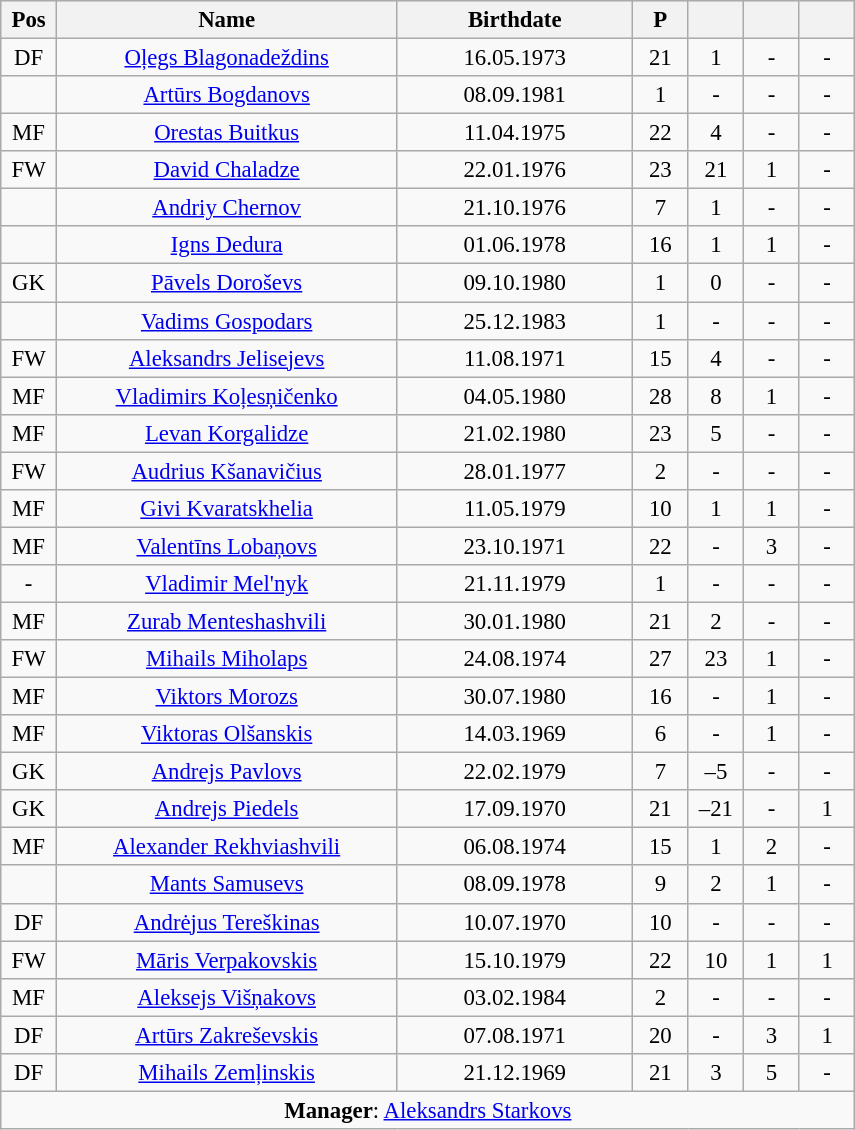<table class="wikitable" style="font-size:95%; text-align:center;">
<tr bgcolor="#efefef">
<th width="30">Pos</th>
<th width="220">Name</th>
<th width="150">Birthdate</th>
<th width="30">P</th>
<th width="30"></th>
<th width="30"></th>
<th width="30"></th>
</tr>
<tr>
<td>DF</td>
<td> <a href='#'>Oļegs Blagonadeždins</a></td>
<td>16.05.1973</td>
<td>21</td>
<td>1</td>
<td>-</td>
<td>-</td>
</tr>
<tr>
<td></td>
<td> <a href='#'>Artūrs Bogdanovs</a></td>
<td>08.09.1981</td>
<td>1</td>
<td>-</td>
<td>-</td>
<td>-</td>
</tr>
<tr>
<td>MF</td>
<td> <a href='#'>Orestas Buitkus</a></td>
<td>11.04.1975</td>
<td>22</td>
<td>4</td>
<td>-</td>
<td>-</td>
</tr>
<tr>
<td>FW</td>
<td> <a href='#'>David Chaladze</a></td>
<td>22.01.1976</td>
<td>23</td>
<td>21</td>
<td>1</td>
<td>-</td>
</tr>
<tr>
<td></td>
<td> <a href='#'>Andriy Chernov</a></td>
<td>21.10.1976</td>
<td>7</td>
<td>1</td>
<td>-</td>
<td>-</td>
</tr>
<tr>
<td></td>
<td> <a href='#'>Igns Dedura</a></td>
<td>01.06.1978</td>
<td>16</td>
<td>1</td>
<td>1</td>
<td>-</td>
</tr>
<tr>
<td>GK</td>
<td> <a href='#'>Pāvels Doroševs</a></td>
<td>09.10.1980</td>
<td>1</td>
<td>0</td>
<td>-</td>
<td>-</td>
</tr>
<tr>
<td></td>
<td> <a href='#'>Vadims Gospodars</a></td>
<td>25.12.1983</td>
<td>1</td>
<td>-</td>
<td>-</td>
<td>-</td>
</tr>
<tr>
<td>FW</td>
<td> <a href='#'>Aleksandrs Jelisejevs</a></td>
<td>11.08.1971</td>
<td>15</td>
<td>4</td>
<td>-</td>
<td>-</td>
</tr>
<tr>
<td>MF</td>
<td> <a href='#'>Vladimirs Koļesņičenko</a></td>
<td>04.05.1980</td>
<td>28</td>
<td>8</td>
<td>1</td>
<td>-</td>
</tr>
<tr>
<td>MF</td>
<td> <a href='#'>Levan Korgalidze</a></td>
<td>21.02.1980</td>
<td>23</td>
<td>5</td>
<td>-</td>
<td>-</td>
</tr>
<tr>
<td>FW</td>
<td> <a href='#'>Audrius Kšanavičius</a></td>
<td>28.01.1977</td>
<td>2</td>
<td>-</td>
<td>-</td>
<td>-</td>
</tr>
<tr>
<td>MF</td>
<td> <a href='#'>Givi Kvaratskhelia</a></td>
<td>11.05.1979</td>
<td>10</td>
<td>1</td>
<td>1</td>
<td>-</td>
</tr>
<tr>
<td>MF</td>
<td> <a href='#'>Valentīns Lobaņovs</a></td>
<td>23.10.1971</td>
<td>22</td>
<td>-</td>
<td>3</td>
<td>-</td>
</tr>
<tr>
<td>-</td>
<td> <a href='#'>Vladimir Mel'nyk</a></td>
<td>21.11.1979</td>
<td>1</td>
<td>-</td>
<td>-</td>
<td>-</td>
</tr>
<tr>
<td>MF</td>
<td> <a href='#'>Zurab Menteshashvili</a></td>
<td>30.01.1980</td>
<td>21</td>
<td>2</td>
<td>-</td>
<td>-</td>
</tr>
<tr>
<td>FW</td>
<td> <a href='#'>Mihails Miholaps</a></td>
<td>24.08.1974</td>
<td>27</td>
<td>23</td>
<td>1</td>
<td>-</td>
</tr>
<tr>
<td>MF</td>
<td> <a href='#'>Viktors Morozs</a></td>
<td>30.07.1980</td>
<td>16</td>
<td>-</td>
<td>1</td>
<td>-</td>
</tr>
<tr>
<td>MF</td>
<td> <a href='#'>Viktoras Olšanskis</a></td>
<td>14.03.1969</td>
<td>6</td>
<td>-</td>
<td>1</td>
<td>-</td>
</tr>
<tr>
<td>GK</td>
<td> <a href='#'>Andrejs Pavlovs</a></td>
<td>22.02.1979</td>
<td>7</td>
<td>–5</td>
<td>-</td>
<td>-</td>
</tr>
<tr>
<td>GK</td>
<td> <a href='#'>Andrejs Piedels</a></td>
<td>17.09.1970</td>
<td>21</td>
<td>–21</td>
<td>-</td>
<td>1</td>
</tr>
<tr>
<td>MF</td>
<td> <a href='#'>Alexander Rekhviashvili</a></td>
<td>06.08.1974</td>
<td>15</td>
<td>1</td>
<td>2</td>
<td>-</td>
</tr>
<tr>
<td></td>
<td> <a href='#'>Mants Samusevs</a></td>
<td>08.09.1978</td>
<td>9</td>
<td>2</td>
<td>1</td>
<td>-</td>
</tr>
<tr>
<td>DF</td>
<td> <a href='#'>Andrėjus Tereškinas</a></td>
<td>10.07.1970</td>
<td>10</td>
<td>-</td>
<td>-</td>
<td>-</td>
</tr>
<tr>
<td>FW</td>
<td> <a href='#'>Māris Verpakovskis</a></td>
<td>15.10.1979</td>
<td>22</td>
<td>10</td>
<td>1</td>
<td>1</td>
</tr>
<tr>
<td>MF</td>
<td> <a href='#'>Aleksejs Višņakovs</a></td>
<td>03.02.1984</td>
<td>2</td>
<td>-</td>
<td>-</td>
<td>-</td>
</tr>
<tr>
<td>DF</td>
<td> <a href='#'>Artūrs Zakreševskis</a></td>
<td>07.08.1971</td>
<td>20</td>
<td>-</td>
<td>3</td>
<td>1</td>
</tr>
<tr>
<td>DF</td>
<td> <a href='#'>Mihails Zemļinskis</a></td>
<td>21.12.1969</td>
<td>21</td>
<td>3</td>
<td>5</td>
<td>-</td>
</tr>
<tr>
<td colspan=7 align=center><strong>Manager</strong>:  <a href='#'>Aleksandrs Starkovs</a></td>
</tr>
</table>
